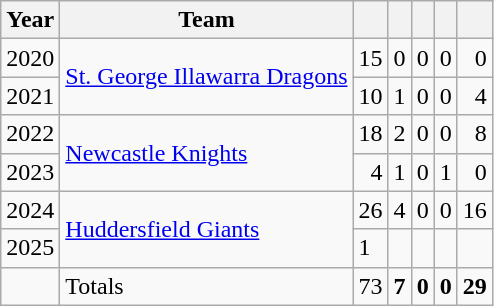<table class="wikitable">
<tr>
<th>Year</th>
<th>Team</th>
<th></th>
<th></th>
<th></th>
<th></th>
<th></th>
</tr>
<tr>
<td>2020</td>
<td rowspan="2"> <a href='#'>St. George Illawarra Dragons</a></td>
<td align=right>15</td>
<td align=right>0</td>
<td align=right>0</td>
<td align=right>0</td>
<td align=right>0</td>
</tr>
<tr>
<td>2021</td>
<td align=right>10</td>
<td align=right>1</td>
<td align=right>0</td>
<td align=right>0</td>
<td align=right>4</td>
</tr>
<tr>
<td>2022</td>
<td rowspan="2"> <a href='#'>Newcastle Knights</a></td>
<td align=right>18</td>
<td align=right>2</td>
<td align=right>0</td>
<td align=right>0</td>
<td align=right>8</td>
</tr>
<tr>
<td>2023</td>
<td align=right>4</td>
<td align=right>1</td>
<td align=right>0</td>
<td align=right>1</td>
<td align=right>0</td>
</tr>
<tr>
<td>2024</td>
<td rowspan="2"> <a href='#'>Huddersfield Giants</a></td>
<td align=right>26</td>
<td align=right>4</td>
<td align=right>0</td>
<td align=right>0</td>
<td align=right>16</td>
</tr>
<tr>
<td>2025</td>
<td>1</td>
<td></td>
<td></td>
<td></td>
<td></td>
</tr>
<tr>
<td></td>
<td>Totals</td>
<td align="right">73</td>
<td align="right"><strong>7</strong></td>
<td align="right"><strong>0</strong></td>
<td align="right"><strong>0</strong></td>
<td align="right"><strong>29</strong></td>
</tr>
</table>
